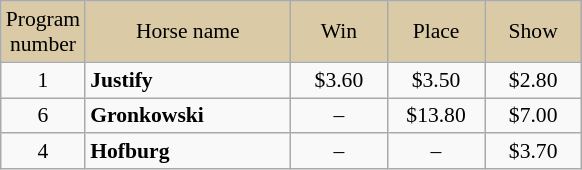<table class = "wikitable sortable" | border="2" cellpadding="0" style="border-collapse: collapse; font-size:90%">
<tr bgcolor="#DACAA5" align="center">
<td width="48px">Program<br>number</td>
<td width="130px">Horse name</td>
<td width="58px">Win</td>
<td width="58px">Place</td>
<td width="58px">Show</td>
</tr>
<tr>
<td align=center>1</td>
<td><strong>Justify</strong></td>
<td align=center>$3.60</td>
<td align=center>$3.50</td>
<td align=center>$2.80</td>
</tr>
<tr>
<td align=center>6</td>
<td><strong>Gronkowski</strong></td>
<td align=center>–</td>
<td align=center>$13.80</td>
<td align=center>$7.00</td>
</tr>
<tr>
<td align=center>4</td>
<td><strong>Hofburg</strong></td>
<td align=center>–</td>
<td align=center>–</td>
<td align=center>$3.70</td>
</tr>
</table>
